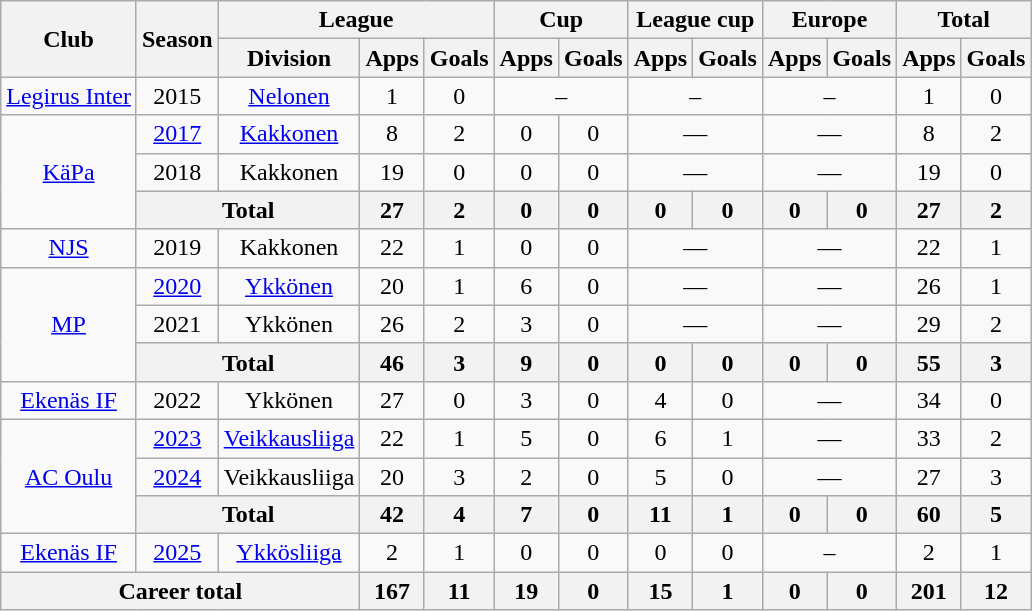<table class="wikitable" style="text-align:center">
<tr>
<th rowspan="2">Club</th>
<th rowspan="2">Season</th>
<th colspan="3">League</th>
<th colspan="2">Cup</th>
<th colspan="2">League cup</th>
<th colspan="2">Europe</th>
<th colspan="2">Total</th>
</tr>
<tr>
<th>Division</th>
<th>Apps</th>
<th>Goals</th>
<th>Apps</th>
<th>Goals</th>
<th>Apps</th>
<th>Goals</th>
<th>Apps</th>
<th>Goals</th>
<th>Apps</th>
<th>Goals</th>
</tr>
<tr>
<td><a href='#'>Legirus Inter</a></td>
<td>2015</td>
<td><a href='#'>Nelonen</a></td>
<td>1</td>
<td>0</td>
<td colspan=2>–</td>
<td colspan=2>–</td>
<td colspan=2>–</td>
<td>1</td>
<td>0</td>
</tr>
<tr>
<td rowspan="3"><a href='#'>KäPa</a></td>
<td><a href='#'>2017</a></td>
<td><a href='#'>Kakkonen</a></td>
<td>8</td>
<td>2</td>
<td>0</td>
<td>0</td>
<td colspan="2">—</td>
<td colspan="2">—</td>
<td>8</td>
<td>2</td>
</tr>
<tr>
<td>2018</td>
<td>Kakkonen</td>
<td>19</td>
<td>0</td>
<td>0</td>
<td>0</td>
<td colspan="2">—</td>
<td colspan="2">—</td>
<td>19</td>
<td>0</td>
</tr>
<tr>
<th colspan="2">Total</th>
<th>27</th>
<th>2</th>
<th>0</th>
<th>0</th>
<th>0</th>
<th>0</th>
<th>0</th>
<th>0</th>
<th>27</th>
<th>2</th>
</tr>
<tr>
<td><a href='#'>NJS</a></td>
<td>2019</td>
<td>Kakkonen</td>
<td>22</td>
<td>1</td>
<td>0</td>
<td>0</td>
<td colspan="2">—</td>
<td colspan="2">—</td>
<td>22</td>
<td>1</td>
</tr>
<tr>
<td rowspan="3"><a href='#'>MP</a></td>
<td><a href='#'>2020</a></td>
<td><a href='#'>Ykkönen</a></td>
<td>20</td>
<td>1</td>
<td>6</td>
<td>0</td>
<td colspan="2">—</td>
<td colspan="2">—</td>
<td>26</td>
<td>1</td>
</tr>
<tr>
<td>2021</td>
<td>Ykkönen</td>
<td>26</td>
<td>2</td>
<td>3</td>
<td>0</td>
<td colspan="2">—</td>
<td colspan="2">—</td>
<td>29</td>
<td>2</td>
</tr>
<tr>
<th colspan="2">Total</th>
<th>46</th>
<th>3</th>
<th>9</th>
<th>0</th>
<th>0</th>
<th>0</th>
<th>0</th>
<th>0</th>
<th>55</th>
<th>3</th>
</tr>
<tr>
<td><a href='#'>Ekenäs IF</a></td>
<td>2022</td>
<td>Ykkönen</td>
<td>27</td>
<td>0</td>
<td>3</td>
<td>0</td>
<td>4</td>
<td>0</td>
<td colspan="2">—</td>
<td>34</td>
<td>0</td>
</tr>
<tr>
<td rowspan="3"><a href='#'>AC Oulu</a></td>
<td><a href='#'>2023</a></td>
<td><a href='#'>Veikkausliiga</a></td>
<td>22</td>
<td>1</td>
<td>5</td>
<td>0</td>
<td>6</td>
<td>1</td>
<td colspan="2">—</td>
<td>33</td>
<td>2</td>
</tr>
<tr>
<td><a href='#'>2024</a></td>
<td>Veikkausliiga</td>
<td>20</td>
<td>3</td>
<td>2</td>
<td>0</td>
<td>5</td>
<td>0</td>
<td colspan="2">—</td>
<td>27</td>
<td>3</td>
</tr>
<tr>
<th colspan="2">Total</th>
<th>42</th>
<th>4</th>
<th>7</th>
<th>0</th>
<th>11</th>
<th>1</th>
<th>0</th>
<th>0</th>
<th>60</th>
<th>5</th>
</tr>
<tr>
<td><a href='#'>Ekenäs IF</a></td>
<td><a href='#'>2025</a></td>
<td><a href='#'>Ykkösliiga</a></td>
<td>2</td>
<td>1</td>
<td>0</td>
<td>0</td>
<td>0</td>
<td>0</td>
<td colspan=2>–</td>
<td>2</td>
<td>1</td>
</tr>
<tr>
<th colspan="3">Career total</th>
<th>167</th>
<th>11</th>
<th>19</th>
<th>0</th>
<th>15</th>
<th>1</th>
<th>0</th>
<th>0</th>
<th>201</th>
<th>12</th>
</tr>
</table>
